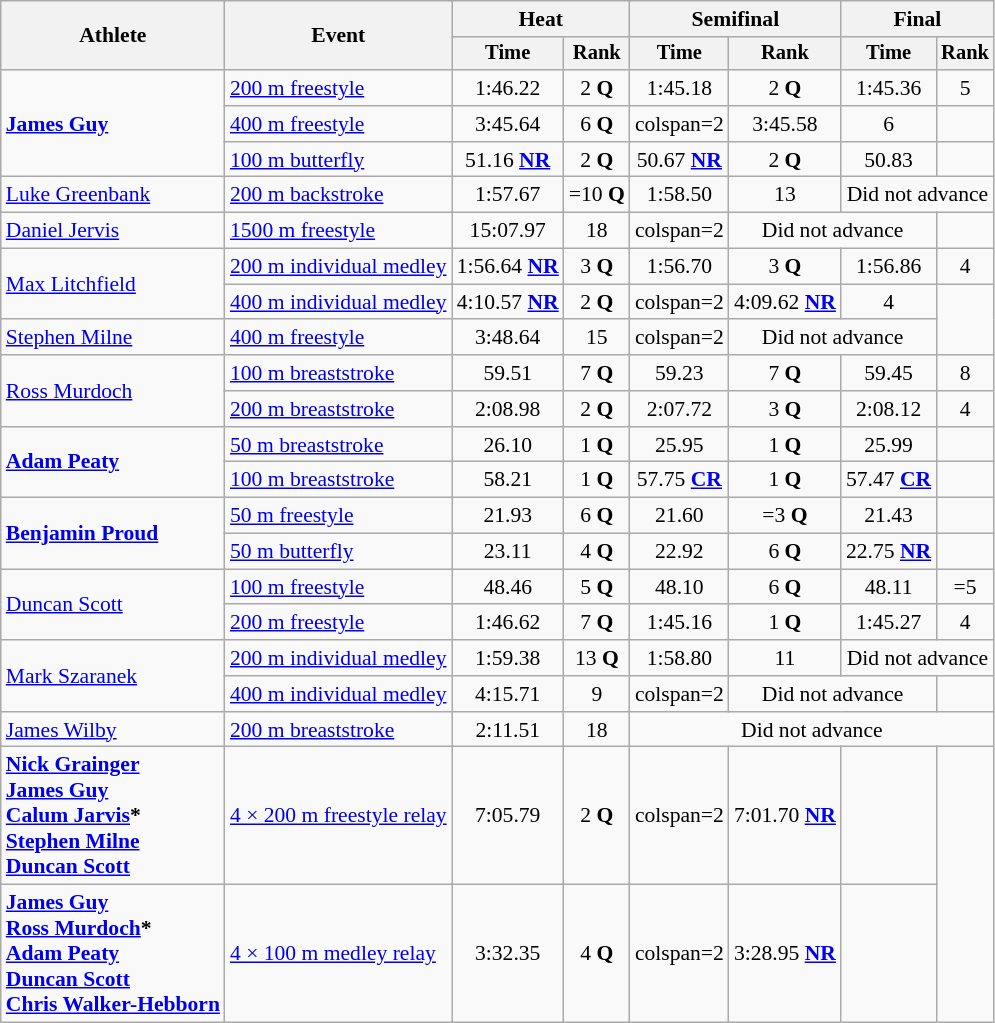<table class=wikitable style="font-size:90%">
<tr>
<th rowspan="2">Athlete</th>
<th rowspan="2">Event</th>
<th colspan="2">Heat</th>
<th colspan="2">Semifinal</th>
<th colspan="2">Final</th>
</tr>
<tr style="font-size:95%">
<th>Time</th>
<th>Rank</th>
<th>Time</th>
<th>Rank</th>
<th>Time</th>
<th>Rank</th>
</tr>
<tr align=center>
<td align=left rowspan=3><strong><a href='#'>James Guy</a></strong></td>
<td align=left><a href='#'>200 m freestyle</a></td>
<td>1:46.22</td>
<td>2 <strong>Q</strong></td>
<td>1:45.18</td>
<td>2 <strong>Q</strong></td>
<td>1:45.36</td>
<td>5</td>
</tr>
<tr align=center>
<td align=left><a href='#'>400 m freestyle</a></td>
<td>3:45.64</td>
<td>6 <strong>Q</strong></td>
<td>colspan=2 </td>
<td>3:45.58</td>
<td>6</td>
</tr>
<tr align=center>
<td align=left><a href='#'>100 m butterfly</a></td>
<td>51.16 <strong><a href='#'>NR</a></strong></td>
<td>2 <strong>Q</strong></td>
<td>50.67 <strong><a href='#'>NR</a></strong></td>
<td>2 <strong>Q</strong></td>
<td>50.83</td>
<td></td>
</tr>
<tr align=center>
<td align=left><a href='#'>Luke Greenbank</a></td>
<td align=left><a href='#'>200 m backstroke</a></td>
<td>1:57.67</td>
<td>=10 <strong>Q</strong></td>
<td>1:58.50</td>
<td>13</td>
<td colspan=2>Did not advance</td>
</tr>
<tr align=center>
<td align=left><a href='#'>Daniel Jervis</a></td>
<td align=left><a href='#'>1500 m freestyle</a></td>
<td>15:07.97</td>
<td>18</td>
<td>colspan=2 </td>
<td colspan=2>Did not advance</td>
</tr>
<tr align=center>
<td align=left rowspan=2><a href='#'>Max Litchfield</a></td>
<td align=left><a href='#'>200 m individual medley</a></td>
<td>1:56.64 <strong><a href='#'>NR</a></strong></td>
<td>3 <strong>Q</strong></td>
<td>1:56.70</td>
<td>3 <strong>Q</strong></td>
<td>1:56.86</td>
<td>4</td>
</tr>
<tr align=center>
<td align=left><a href='#'>400 m individual medley</a></td>
<td>4:10.57 <strong><a href='#'>NR</a></strong></td>
<td>2 <strong>Q</strong></td>
<td>colspan=2 </td>
<td>4:09.62 <strong><a href='#'>NR</a></strong></td>
<td>4</td>
</tr>
<tr align=center>
<td align=left><a href='#'>Stephen Milne</a></td>
<td align=left><a href='#'>400 m freestyle</a></td>
<td>3:48.64</td>
<td>15</td>
<td>colspan=2 </td>
<td colspan=2>Did not advance</td>
</tr>
<tr align=center>
<td align=left rowspan=2><a href='#'>Ross Murdoch</a></td>
<td align=left><a href='#'>100 m breaststroke</a></td>
<td>59.51</td>
<td>7 <strong>Q</strong></td>
<td>59.23</td>
<td>7 <strong>Q</strong></td>
<td>59.45</td>
<td>8</td>
</tr>
<tr align=center>
<td align=left><a href='#'>200 m breaststroke</a></td>
<td>2:08.98</td>
<td>2 <strong>Q</strong></td>
<td>2:07.72</td>
<td>3 <strong>Q</strong></td>
<td>2:08.12</td>
<td>4</td>
</tr>
<tr align=center>
<td align=left rowspan=2><strong><a href='#'>Adam Peaty</a></strong></td>
<td align=left><a href='#'>50 m breaststroke</a></td>
<td>26.10 </td>
<td>1 <strong>Q</strong></td>
<td>25.95 </td>
<td>1 <strong>Q</strong></td>
<td>25.99</td>
<td></td>
</tr>
<tr align=center>
<td align=left><a href='#'>100 m breaststroke</a></td>
<td>58.21</td>
<td>1 <strong>Q</strong></td>
<td>57.75 <strong><a href='#'>CR</a></strong></td>
<td>1 <strong>Q</strong></td>
<td>57.47 <strong><a href='#'>CR</a></strong></td>
<td></td>
</tr>
<tr align=center>
<td align=left rowspan=2><strong><a href='#'>Benjamin Proud</a></strong></td>
<td align=left><a href='#'>50 m freestyle</a></td>
<td>21.93</td>
<td>6 <strong>Q</strong></td>
<td>21.60</td>
<td>=3 <strong>Q</strong></td>
<td>21.43</td>
<td></td>
</tr>
<tr align=center>
<td align=left><a href='#'>50 m butterfly</a></td>
<td>23.11</td>
<td>4 <strong>Q</strong></td>
<td>22.92</td>
<td>6 <strong>Q</strong></td>
<td>22.75 <strong><a href='#'>NR</a></strong></td>
<td></td>
</tr>
<tr align=center>
<td align=left rowspan=2><a href='#'>Duncan Scott</a></td>
<td align=left><a href='#'>100 m freestyle</a></td>
<td>48.46</td>
<td>5 <strong>Q</strong></td>
<td>48.10</td>
<td>6 <strong>Q</strong></td>
<td>48.11</td>
<td>=5</td>
</tr>
<tr align=center>
<td align=left><a href='#'>200 m freestyle</a></td>
<td>1:46.62</td>
<td>7 <strong>Q</strong></td>
<td>1:45.16</td>
<td>1 <strong>Q</strong></td>
<td>1:45.27</td>
<td>4</td>
</tr>
<tr align=center>
<td align=left rowspan=2><a href='#'>Mark Szaranek</a></td>
<td align=left><a href='#'>200 m individual medley</a></td>
<td>1:59.38</td>
<td>13 <strong>Q</strong></td>
<td>1:58.80</td>
<td>11</td>
<td colspan=2>Did not advance</td>
</tr>
<tr align=center>
<td align=left><a href='#'>400 m individual medley</a></td>
<td>4:15.71</td>
<td>9</td>
<td>colspan=2 </td>
<td colspan=2>Did not advance</td>
</tr>
<tr align=center>
<td align=left><a href='#'>James Wilby</a></td>
<td align=left><a href='#'>200 m breaststroke</a></td>
<td>2:11.51</td>
<td>18</td>
<td colspan=4>Did not advance</td>
</tr>
<tr align=center>
<td align=left><strong><a href='#'>Nick Grainger</a><br><a href='#'>James Guy</a><br><a href='#'>Calum Jarvis</a>*<br><a href='#'>Stephen Milne</a><br><a href='#'>Duncan Scott</a></strong></td>
<td align=left><a href='#'>4 × 200 m freestyle relay</a></td>
<td>7:05.79</td>
<td>2 <strong>Q</strong></td>
<td>colspan=2 </td>
<td>7:01.70 <strong><a href='#'>NR</a></strong></td>
<td></td>
</tr>
<tr align=center>
<td align=left><strong><a href='#'>James Guy</a><br><a href='#'>Ross Murdoch</a>*<br><a href='#'>Adam Peaty</a><br><a href='#'>Duncan Scott</a><br><a href='#'>Chris Walker-Hebborn</a></strong></td>
<td align=left><a href='#'>4 × 100 m medley relay</a></td>
<td>3:32.35</td>
<td>4 <strong>Q</strong></td>
<td>colspan=2 </td>
<td>3:28.95 <strong><a href='#'>NR</a></strong></td>
<td></td>
</tr>
</table>
